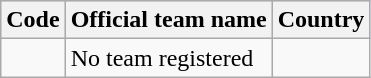<table class="wikitable">
<tr style="background:#ccccff;">
<th>Code</th>
<th>Official team name</th>
<th>Country</th>
</tr>
<tr>
<td></td>
<td>No team registered</td>
<td></td>
</tr>
</table>
